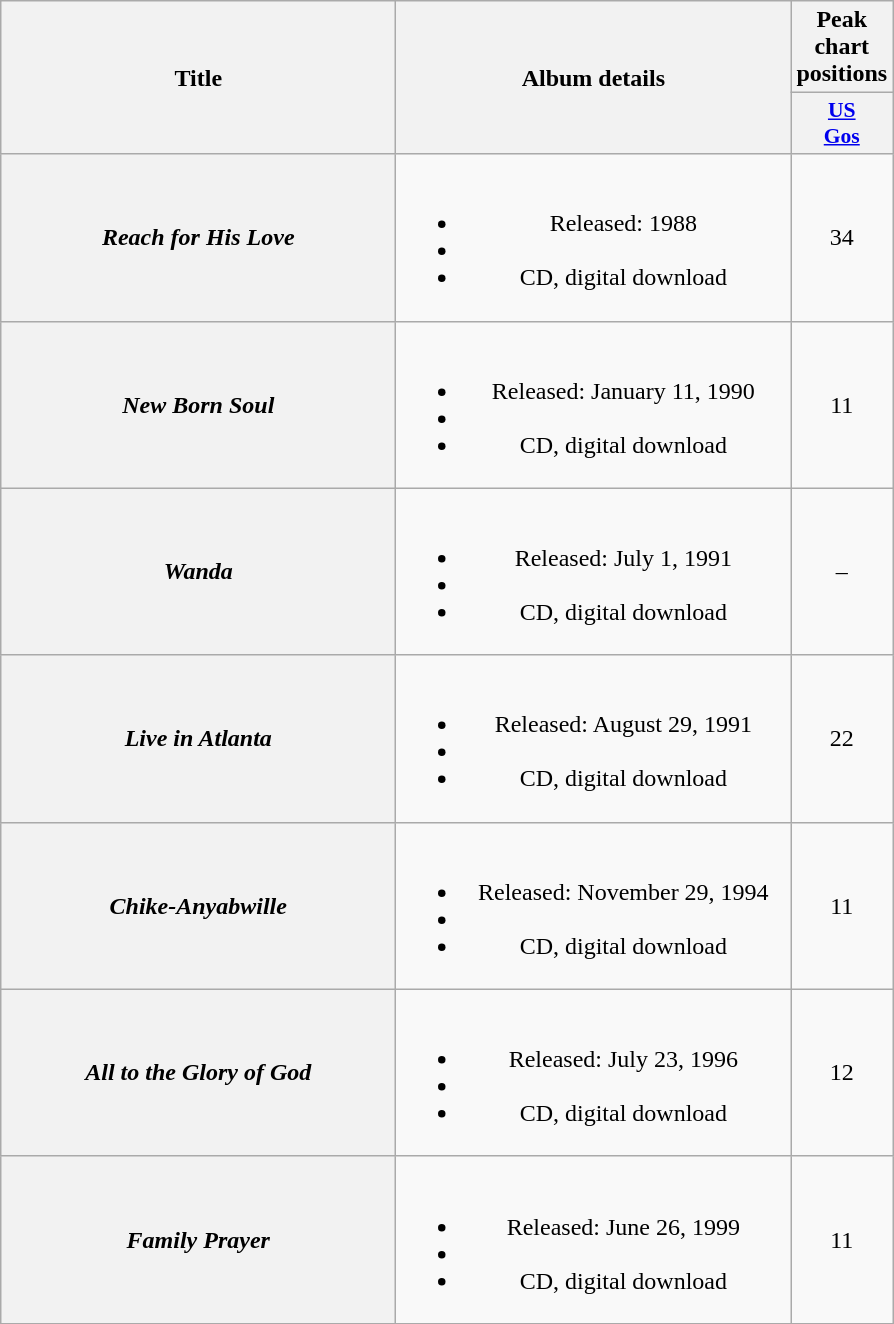<table class="wikitable plainrowheaders" style="text-align:center;">
<tr>
<th scope="col" rowspan="2" style="width:16em;">Title</th>
<th scope="col" rowspan="2" style="width:16em;">Album details</th>
<th scope="col" colspan="1">Peak chart positions</th>
</tr>
<tr>
<th style="width:3em; font-size:90%"><a href='#'>US<br>Gos</a></th>
</tr>
<tr>
<th scope="row"><em>Reach for His Love</em></th>
<td><br><ul><li>Released: 1988</li><li></li><li>CD, digital download</li></ul></td>
<td>34</td>
</tr>
<tr>
<th scope="row"><em>New Born Soul</em></th>
<td><br><ul><li>Released: January 11, 1990</li><li></li><li>CD, digital download</li></ul></td>
<td>11</td>
</tr>
<tr>
<th scope="row"><em>Wanda</em></th>
<td><br><ul><li>Released: July 1, 1991</li><li></li><li>CD, digital download</li></ul></td>
<td>–</td>
</tr>
<tr>
<th scope="row"><em>Live in Atlanta</em></th>
<td><br><ul><li>Released: August 29, 1991</li><li></li><li>CD, digital download</li></ul></td>
<td>22</td>
</tr>
<tr>
<th scope="row"><em>Chike-Anyabwille</em></th>
<td><br><ul><li>Released: November 29, 1994</li><li></li><li>CD, digital download</li></ul></td>
<td>11</td>
</tr>
<tr>
<th scope="row"><em>All to the Glory of God</em></th>
<td><br><ul><li>Released: July 23, 1996</li><li></li><li>CD, digital download</li></ul></td>
<td>12</td>
</tr>
<tr>
<th scope="row"><em>Family Prayer</em></th>
<td><br><ul><li>Released: June 26, 1999</li><li></li><li>CD, digital download</li></ul></td>
<td>11</td>
</tr>
</table>
